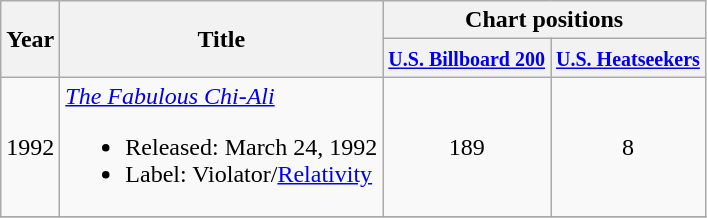<table class="wikitable">
<tr>
<th rowspan="2">Year</th>
<th rowspan="2">Title</th>
<th colspan="2">Chart positions</th>
</tr>
<tr>
<th><small><a href='#'>U.S. Billboard 200</a></small></th>
<th><small><a href='#'>U.S. Heatseekers</a></small></th>
</tr>
<tr>
<td>1992</td>
<td><em><a href='#'>The Fabulous Chi-Ali</a></em><br><ul><li>Released: March 24, 1992</li><li>Label: Violator/<a href='#'>Relativity</a></li></ul></td>
<td align="center">189</td>
<td align="center">8</td>
</tr>
<tr>
</tr>
</table>
